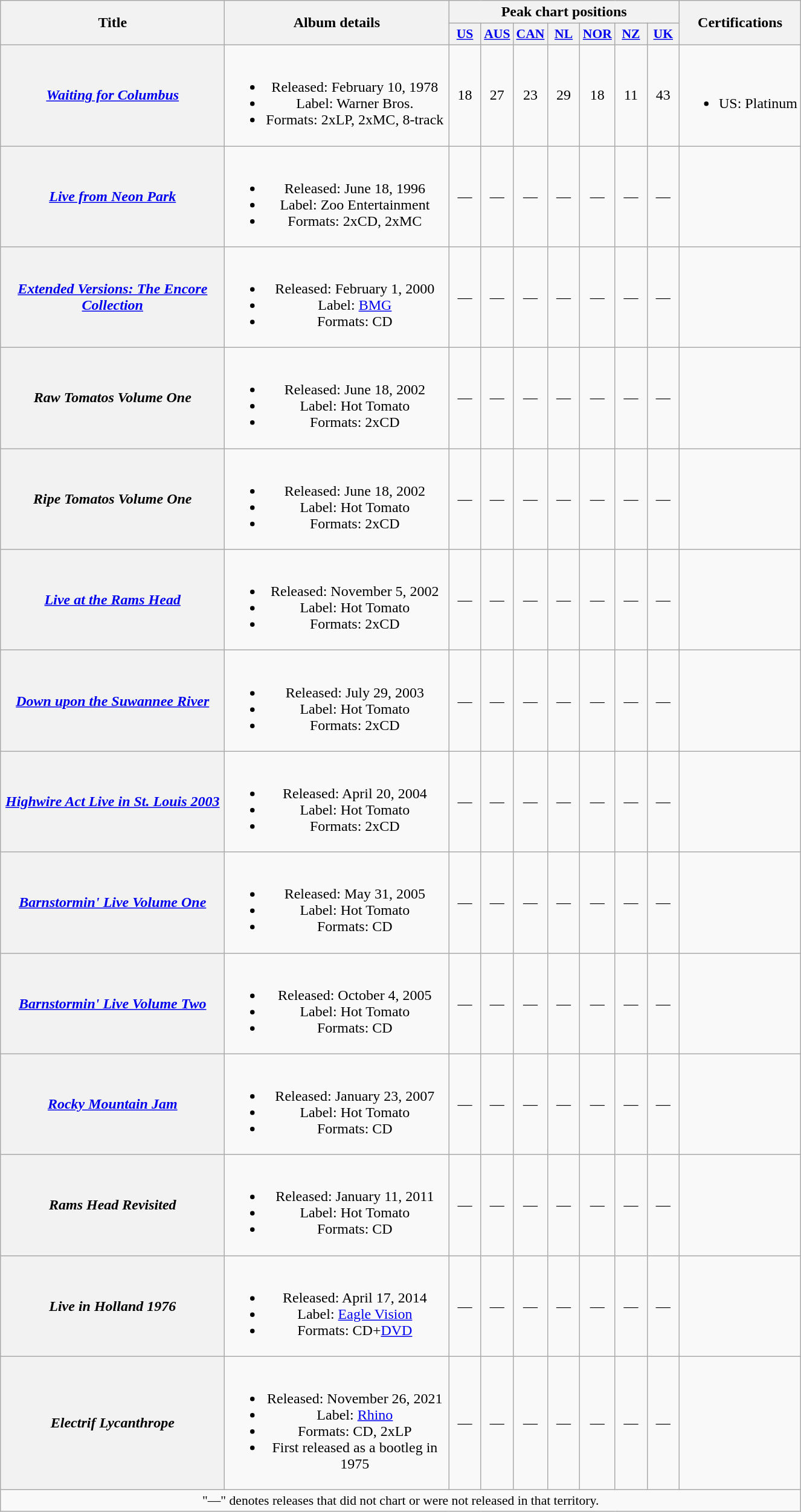<table class="wikitable plainrowheaders" style="text-align:center;">
<tr>
<th rowspan="2" scope="col" style="width:15em;">Title</th>
<th rowspan="2" scope="col" style="width:15em;">Album details</th>
<th colspan="7">Peak chart positions</th>
<th rowspan="2">Certifications</th>
</tr>
<tr>
<th scope="col" style="width:2em;font-size:90%;"><a href='#'>US</a><br></th>
<th scope="col" style="width:2em;font-size:90%;"><a href='#'>AUS</a><br></th>
<th scope="col" style="width:2em;font-size:90%;"><a href='#'>CAN</a><br></th>
<th scope="col" style="width:2em;font-size:90%;"><a href='#'>NL</a><br></th>
<th scope="col" style="width:2em;font-size:90%;"><a href='#'>NOR</a><br></th>
<th scope="col" style="width:2em;font-size:90%;"><a href='#'>NZ</a><br></th>
<th scope="col" style="width:2em;font-size:90%;"><a href='#'>UK</a><br></th>
</tr>
<tr>
<th scope="row"><em><a href='#'>Waiting for Columbus</a></em></th>
<td><br><ul><li>Released: February 10, 1978</li><li>Label: Warner Bros.</li><li>Formats: 2xLP, 2xMC, 8-track</li></ul></td>
<td>18</td>
<td>27</td>
<td>23</td>
<td>29</td>
<td>18</td>
<td>11</td>
<td>43</td>
<td><br><ul><li>US: Platinum</li></ul></td>
</tr>
<tr>
<th scope="row"><em><a href='#'>Live from Neon Park</a></em></th>
<td><br><ul><li>Released: June 18, 1996</li><li>Label: Zoo Entertainment</li><li>Formats: 2xCD, 2xMC</li></ul></td>
<td>—</td>
<td>—</td>
<td>—</td>
<td>—</td>
<td>—</td>
<td>—</td>
<td>—</td>
<td></td>
</tr>
<tr>
<th scope="row"><em><a href='#'>Extended Versions: The Encore Collection</a></em></th>
<td><br><ul><li>Released: February 1, 2000</li><li>Label: <a href='#'>BMG</a></li><li>Formats: CD</li></ul></td>
<td>—</td>
<td>—</td>
<td>—</td>
<td>—</td>
<td>—</td>
<td>—</td>
<td>—</td>
<td></td>
</tr>
<tr>
<th scope="row"><em>Raw Tomatos Volume One</em></th>
<td><br><ul><li>Released: June 18, 2002</li><li>Label: Hot Tomato</li><li>Formats: 2xCD</li></ul></td>
<td>—</td>
<td>—</td>
<td>—</td>
<td>—</td>
<td>—</td>
<td>—</td>
<td>—</td>
<td></td>
</tr>
<tr>
<th scope="row"><em>Ripe Tomatos Volume One</em></th>
<td><br><ul><li>Released: June 18, 2002</li><li>Label: Hot Tomato</li><li>Formats: 2xCD</li></ul></td>
<td>—</td>
<td>—</td>
<td>—</td>
<td>—</td>
<td>—</td>
<td>—</td>
<td>—</td>
<td></td>
</tr>
<tr>
<th scope="row"><em><a href='#'>Live at the Rams Head</a></em></th>
<td><br><ul><li>Released: November 5, 2002</li><li>Label: Hot Tomato</li><li>Formats: 2xCD</li></ul></td>
<td>—</td>
<td>—</td>
<td>—</td>
<td>—</td>
<td>—</td>
<td>—</td>
<td>—</td>
<td></td>
</tr>
<tr>
<th scope="row"><em><a href='#'>Down upon the Suwannee River</a></em></th>
<td><br><ul><li>Released: July 29, 2003</li><li>Label: Hot Tomato</li><li>Formats: 2xCD</li></ul></td>
<td>—</td>
<td>—</td>
<td>—</td>
<td>—</td>
<td>—</td>
<td>—</td>
<td>—</td>
<td></td>
</tr>
<tr>
<th scope="row"><em><a href='#'>Highwire Act Live in St. Louis 2003</a></em></th>
<td><br><ul><li>Released: April 20, 2004</li><li>Label: Hot Tomato</li><li>Formats: 2xCD</li></ul></td>
<td>—</td>
<td>—</td>
<td>—</td>
<td>—</td>
<td>—</td>
<td>—</td>
<td>—</td>
<td></td>
</tr>
<tr>
<th scope="row"><em><a href='#'>Barnstormin' Live Volume One</a></em></th>
<td><br><ul><li>Released: May 31, 2005</li><li>Label: Hot Tomato</li><li>Formats: CD</li></ul></td>
<td>—</td>
<td>—</td>
<td>—</td>
<td>—</td>
<td>—</td>
<td>—</td>
<td>—</td>
<td></td>
</tr>
<tr>
<th scope="row"><em><a href='#'>Barnstormin' Live Volume Two</a></em></th>
<td><br><ul><li>Released: October 4, 2005</li><li>Label: Hot Tomato</li><li>Formats: CD</li></ul></td>
<td>—</td>
<td>—</td>
<td>—</td>
<td>—</td>
<td>—</td>
<td>—</td>
<td>—</td>
<td></td>
</tr>
<tr>
<th scope="row"><em><a href='#'>Rocky Mountain Jam</a></em></th>
<td><br><ul><li>Released: January 23, 2007</li><li>Label: Hot Tomato</li><li>Formats: CD</li></ul></td>
<td>—</td>
<td>—</td>
<td>—</td>
<td>—</td>
<td>—</td>
<td>—</td>
<td>—</td>
<td></td>
</tr>
<tr>
<th scope="row"><em>Rams Head Revisited</em></th>
<td><br><ul><li>Released: January 11, 2011</li><li>Label: Hot Tomato</li><li>Formats: CD</li></ul></td>
<td>—</td>
<td>—</td>
<td>—</td>
<td>—</td>
<td>—</td>
<td>—</td>
<td>—</td>
<td></td>
</tr>
<tr>
<th scope="row"><em>Live in Holland 1976</em></th>
<td><br><ul><li>Released: April 17, 2014</li><li>Label: <a href='#'>Eagle Vision</a></li><li>Formats: CD+<a href='#'>DVD</a></li></ul></td>
<td>—</td>
<td>—</td>
<td>—</td>
<td>—</td>
<td>—</td>
<td>—</td>
<td>—</td>
<td></td>
</tr>
<tr>
<th scope="row"><em>Electrif Lycanthrope</em></th>
<td><br><ul><li>Released: November 26, 2021</li><li>Label: <a href='#'>Rhino</a></li><li>Formats: CD, 2xLP</li><li>First released as a bootleg in 1975</li></ul></td>
<td>—</td>
<td>—</td>
<td>—</td>
<td>—</td>
<td>—</td>
<td>—</td>
<td>—</td>
<td></td>
</tr>
<tr>
<td colspan="10" style="font-size:90%">"—" denotes releases that did not chart or were not released in that territory.</td>
</tr>
</table>
